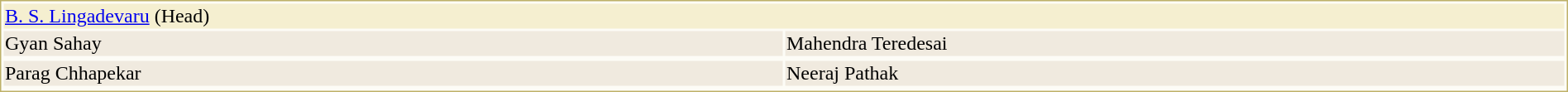<table style="width:100%;border: 1px solid #BEB168;background-color:#FDFCF6;">
<tr>
<td colspan="2" style="background-color:#F5EFD0;"> <a href='#'>B. S. Lingadevaru</a> (Head)</td>
</tr>
<tr style="background-color:#F0EADF;">
<td style="width:50%"> Gyan Sahay</td>
<td style="width:50%"> Mahendra Teredesai</td>
</tr>
<tr style="vertical-align:top;">
</tr>
<tr style="background-color:#F0EADF;">
<td style="width:50%"> Parag Chhapekar</td>
<td style="width:50%"> Neeraj Pathak</td>
</tr>
<tr style="vertical-align:top;">
</tr>
</table>
